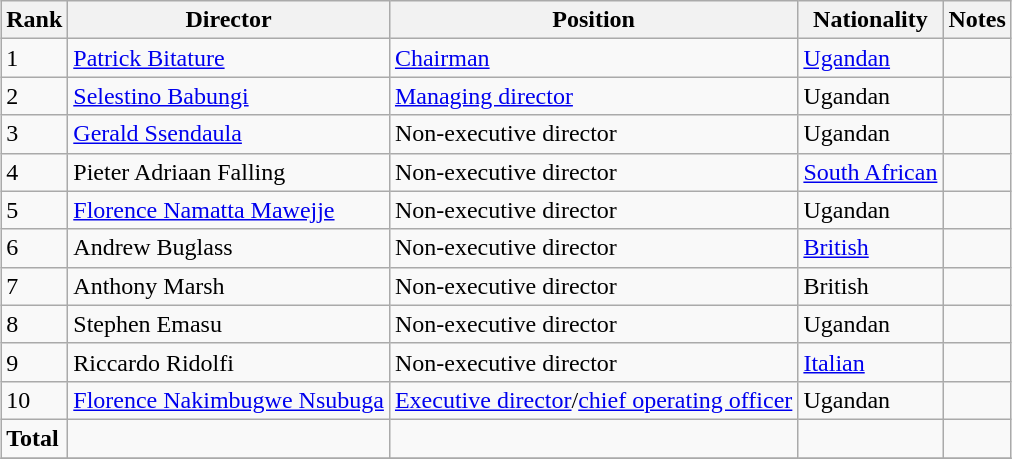<table class="wikitable sortable" style="margin: 0.5em auto">
<tr>
<th>Rank</th>
<th>Director</th>
<th>Position</th>
<th>Nationality</th>
<th>Notes</th>
</tr>
<tr>
<td>1</td>
<td><a href='#'>Patrick Bitature</a></td>
<td><a href='#'>Chairman</a></td>
<td><a href='#'>Ugandan</a></td>
<td></td>
</tr>
<tr>
<td>2</td>
<td><a href='#'>Selestino Babungi</a></td>
<td><a href='#'>Managing director</a></td>
<td>Ugandan</td>
<td></td>
</tr>
<tr>
<td>3</td>
<td><a href='#'>Gerald Ssendaula</a></td>
<td>Non-executive director</td>
<td>Ugandan</td>
<td></td>
</tr>
<tr>
<td>4</td>
<td>Pieter Adriaan Falling</td>
<td>Non-executive director</td>
<td><a href='#'>South African</a></td>
<td></td>
</tr>
<tr>
<td>5</td>
<td><a href='#'>Florence Namatta Mawejje</a></td>
<td>Non-executive director</td>
<td>Ugandan</td>
<td></td>
</tr>
<tr>
<td>6</td>
<td>Andrew Buglass</td>
<td>Non-executive director  </td>
<td><a href='#'>British</a></td>
<td></td>
</tr>
<tr>
<td>7</td>
<td>Anthony Marsh</td>
<td>Non-executive director  </td>
<td>British</td>
<td></td>
</tr>
<tr>
<td>8</td>
<td>Stephen Emasu</td>
<td>Non-executive director</td>
<td>Ugandan</td>
<td></td>
</tr>
<tr>
<td>9</td>
<td>Riccardo Ridolfi</td>
<td>Non-executive director</td>
<td><a href='#'>Italian</a></td>
<td></td>
</tr>
<tr>
<td>10</td>
<td><a href='#'>Florence Nakimbugwe Nsubuga</a></td>
<td><a href='#'>Executive director</a>/<a href='#'>chief operating officer</a></td>
<td>Ugandan</td>
<td></td>
</tr>
<tr>
<td><strong>Total</strong></td>
<td></td>
<td></td>
<td></td>
<td></td>
</tr>
<tr>
</tr>
</table>
